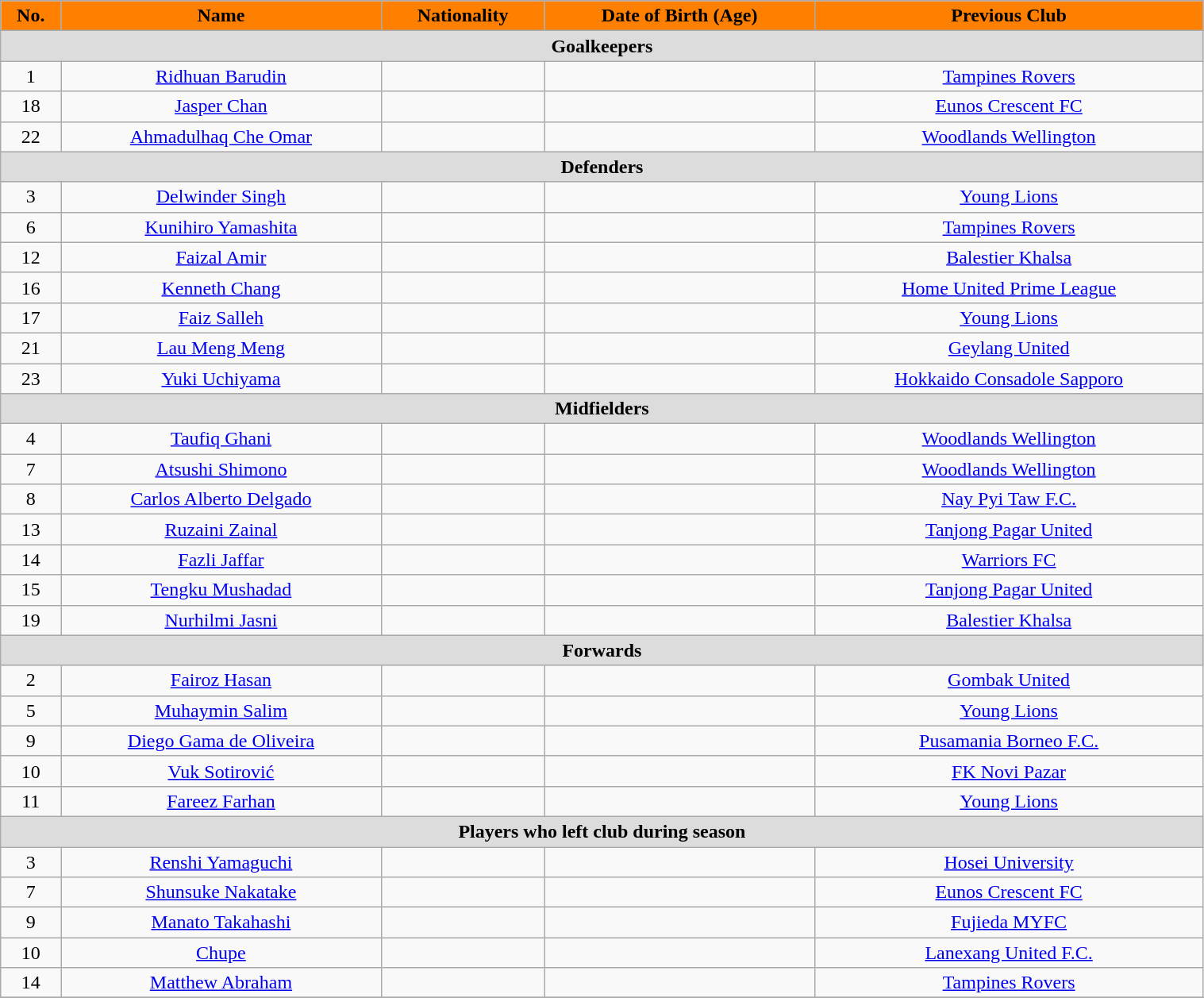<table class="wikitable" style="text-align:center; font-size:100%; width:80%;">
<tr>
<th style="background:#FF8000; color:black; text-align:center;">No.</th>
<th style="background:#FF8000; color:black; text-align:center;">Name</th>
<th style="background:#FF8000; color:black; text-align:center;">Nationality</th>
<th style="background:#FF8000; color:black; text-align:center;">Date of Birth (Age)</th>
<th style="background:#FF8000; color:black; text-align:center;">Previous Club</th>
</tr>
<tr>
<th colspan="5" style="background:#dcdcdc; text-align:center;">Goalkeepers</th>
</tr>
<tr>
<td>1</td>
<td><a href='#'>Ridhuan Barudin</a></td>
<td></td>
<td></td>
<td> <a href='#'>Tampines Rovers</a></td>
</tr>
<tr>
<td>18</td>
<td><a href='#'>Jasper Chan</a></td>
<td></td>
<td></td>
<td> <a href='#'>Eunos Crescent FC</a></td>
</tr>
<tr>
<td>22</td>
<td><a href='#'>Ahmadulhaq Che Omar</a></td>
<td></td>
<td></td>
<td> <a href='#'>Woodlands Wellington</a></td>
</tr>
<tr>
<th colspan="5" style="background:#dcdcdc; text-align:center;">Defenders</th>
</tr>
<tr>
<td>3</td>
<td><a href='#'>Delwinder Singh</a></td>
<td></td>
<td></td>
<td> <a href='#'>Young Lions</a></td>
</tr>
<tr>
<td>6</td>
<td><a href='#'>Kunihiro Yamashita</a></td>
<td></td>
<td></td>
<td> <a href='#'>Tampines Rovers</a></td>
</tr>
<tr>
<td>12</td>
<td><a href='#'>Faizal Amir</a></td>
<td></td>
<td></td>
<td> <a href='#'>Balestier Khalsa</a></td>
</tr>
<tr>
<td>16</td>
<td><a href='#'>Kenneth Chang</a></td>
<td></td>
<td></td>
<td> <a href='#'>Home United Prime League</a></td>
</tr>
<tr>
<td>17</td>
<td><a href='#'>Faiz Salleh</a></td>
<td></td>
<td></td>
<td> <a href='#'>Young Lions</a></td>
</tr>
<tr>
<td>21</td>
<td><a href='#'>Lau Meng Meng</a></td>
<td></td>
<td></td>
<td> <a href='#'>Geylang United</a></td>
</tr>
<tr>
<td>23</td>
<td><a href='#'>Yuki Uchiyama</a></td>
<td></td>
<td></td>
<td> <a href='#'>Hokkaido Consadole Sapporo</a></td>
</tr>
<tr>
<th colspan="5" style="background:#dcdcdc; text-align:center;">Midfielders</th>
</tr>
<tr>
<td>4</td>
<td><a href='#'>Taufiq Ghani</a></td>
<td></td>
<td></td>
<td> <a href='#'>Woodlands Wellington</a></td>
</tr>
<tr>
<td>7</td>
<td><a href='#'>Atsushi Shimono</a></td>
<td></td>
<td></td>
<td> <a href='#'>Woodlands Wellington</a></td>
</tr>
<tr>
<td>8</td>
<td><a href='#'>Carlos Alberto Delgado</a></td>
<td></td>
<td></td>
<td> <a href='#'>Nay Pyi Taw F.C.</a></td>
</tr>
<tr>
<td>13</td>
<td><a href='#'>Ruzaini Zainal</a></td>
<td></td>
<td></td>
<td> <a href='#'>Tanjong Pagar United</a></td>
</tr>
<tr>
<td>14</td>
<td><a href='#'>Fazli Jaffar</a></td>
<td></td>
<td></td>
<td> <a href='#'>Warriors FC</a></td>
</tr>
<tr>
<td>15</td>
<td><a href='#'>Tengku Mushadad</a></td>
<td></td>
<td></td>
<td> <a href='#'>Tanjong Pagar United</a></td>
</tr>
<tr>
<td>19</td>
<td><a href='#'>Nurhilmi Jasni</a></td>
<td></td>
<td></td>
<td> <a href='#'>Balestier Khalsa</a></td>
</tr>
<tr>
<th colspan="5" style="background:#dcdcdc; text-align:center;">Forwards</th>
</tr>
<tr>
<td>2</td>
<td><a href='#'>Fairoz Hasan</a></td>
<td></td>
<td></td>
<td> <a href='#'>Gombak United</a></td>
</tr>
<tr>
<td>5</td>
<td><a href='#'>Muhaymin Salim</a></td>
<td></td>
<td></td>
<td><a href='#'>Young Lions</a></td>
</tr>
<tr>
<td>9</td>
<td><a href='#'>Diego Gama de Oliveira</a></td>
<td></td>
<td></td>
<td> <a href='#'>Pusamania Borneo F.C.</a></td>
</tr>
<tr>
<td>10</td>
<td><a href='#'>Vuk Sotirović</a></td>
<td></td>
<td></td>
<td> <a href='#'>FK Novi Pazar</a></td>
</tr>
<tr>
<td>11</td>
<td><a href='#'>Fareez Farhan</a></td>
<td></td>
<td></td>
<td><a href='#'>Young Lions</a></td>
</tr>
<tr>
<th colspan="5" style="background:#dcdcdc; text-align:center;">Players who left club during season</th>
</tr>
<tr>
<td>3</td>
<td><a href='#'>Renshi Yamaguchi</a></td>
<td></td>
<td></td>
<td> <a href='#'>Hosei University</a></td>
</tr>
<tr>
<td>7</td>
<td><a href='#'>Shunsuke Nakatake</a></td>
<td></td>
<td></td>
<td> <a href='#'>Eunos Crescent FC</a></td>
</tr>
<tr>
<td>9</td>
<td><a href='#'>Manato Takahashi</a></td>
<td></td>
<td></td>
<td> <a href='#'>Fujieda MYFC</a></td>
</tr>
<tr>
<td>10</td>
<td><a href='#'>Chupe</a></td>
<td></td>
<td></td>
<td> <a href='#'>Lanexang United F.C.</a></td>
</tr>
<tr>
<td>14</td>
<td><a href='#'>Matthew Abraham</a></td>
<td></td>
<td></td>
<td> <a href='#'>Tampines Rovers</a></td>
</tr>
<tr>
</tr>
</table>
